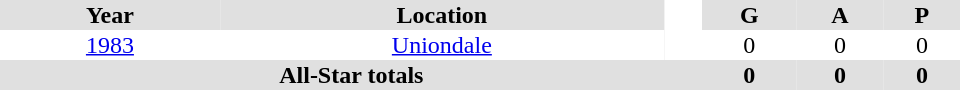<table border="0" cellpadding="1" cellspacing="0" style="text-align:center; width:40em">
<tr bgcolor="#e0e0e0">
<th>Year</th>
<th>Location</th>
<th rowspan="99" bgcolor="#ffffff"> </th>
<th>G</th>
<th>A</th>
<th>P</th>
</tr>
<tr>
<td><a href='#'>1983</a></td>
<td><a href='#'>Uniondale</a></td>
<td>0</td>
<td>0</td>
<td>0</td>
</tr>
<tr bgcolor="#e0e0e0">
<th colspan=3>All-Star totals</th>
<th>0</th>
<th>0</th>
<th>0</th>
</tr>
</table>
